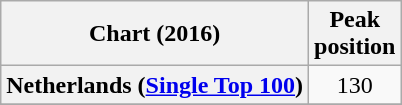<table class="wikitable sortable plainrowheaders" style="text-align:center">
<tr>
<th>Chart (2016)</th>
<th>Peak<br>position</th>
</tr>
<tr>
<th scope="row">Netherlands (<a href='#'>Single Top 100</a>)</th>
<td>130</td>
</tr>
<tr>
</tr>
</table>
